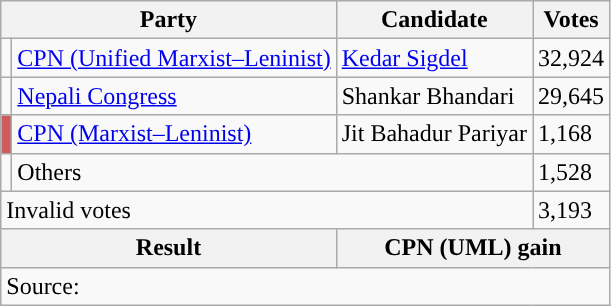<table class="wikitable">
<tr>
<th colspan="2">Party</th>
<th>Candidate</th>
<th>Votes</th>
</tr>
<tr>
<td style="background-color:"></td>
<td><a href='#'>CPN (Unified Marxist–Leninist)</a></td>
<td><a href='#'>Kedar Sigdel</a></td>
<td>32,924</td>
</tr>
<tr>
<td style="background-color:"></td>
<td><a href='#'>Nepali Congress</a></td>
<td>Shankar Bhandari</td>
<td>29,645</td>
</tr>
<tr>
<td style="background-color:indianred"></td>
<td><a href='#'>CPN (Marxist–Leninist)</a></td>
<td>Jit Bahadur Pariyar</td>
<td>1,168</td>
</tr>
<tr>
<td></td>
<td colspan="2">Others</td>
<td>1,528</td>
</tr>
<tr>
<td colspan="3">Invalid votes</td>
<td>3,193</td>
</tr>
<tr>
<th colspan="2">Result</th>
<th colspan="2">CPN (UML) gain</th>
</tr>
<tr>
<td colspan="4">Source: </td>
</tr>
</table>
